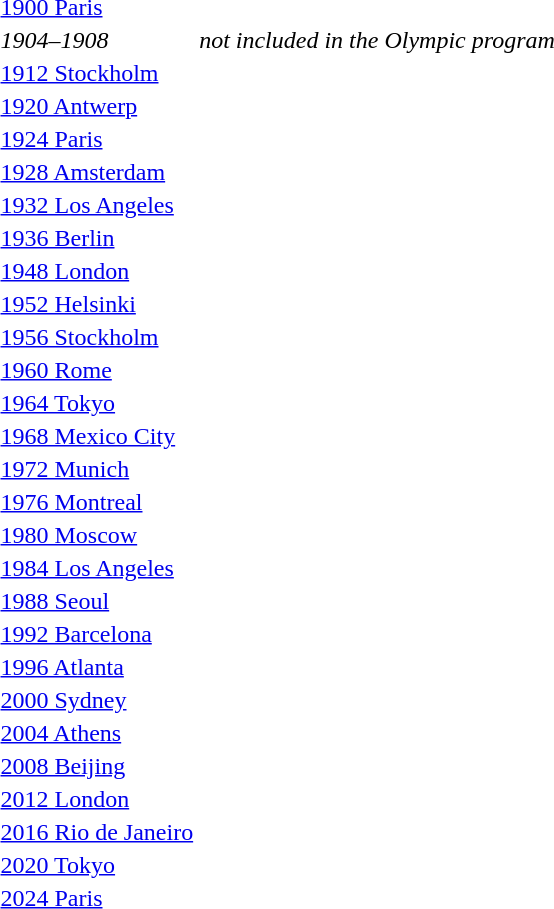<table>
<tr valign="top">
<td><a href='#'>1900 Paris</a><br></td>
<td></td>
<td></td>
<td></td>
</tr>
<tr>
<td><em>1904–1908</em></td>
<td colspan="3" style="text-align:center;"><em>not included in the Olympic program</em></td>
</tr>
<tr valign="top">
<td><a href='#'>1912 Stockholm</a><br></td>
<td></td>
<td></td>
<td></td>
</tr>
<tr valign="top">
<td><a href='#'>1920 Antwerp</a><br></td>
<td></td>
<td></td>
<td></td>
</tr>
<tr valign="top">
<td><a href='#'>1924 Paris</a><br></td>
<td></td>
<td></td>
<td></td>
</tr>
<tr valign="top">
<td><a href='#'>1928 Amsterdam</a><br></td>
<td></td>
<td></td>
<td></td>
</tr>
<tr valign="top">
<td><a href='#'>1932 Los Angeles</a><br></td>
<td></td>
<td></td>
<td></td>
</tr>
<tr valign="top">
<td><a href='#'>1936 Berlin</a><br></td>
<td></td>
<td></td>
<td></td>
</tr>
<tr valign="top">
<td><a href='#'>1948 London</a><br></td>
<td></td>
<td></td>
<td></td>
</tr>
<tr valign="top">
<td><a href='#'>1952 Helsinki</a><br></td>
<td></td>
<td></td>
<td></td>
</tr>
<tr valign="top">
<td><a href='#'>1956 Stockholm</a><br></td>
<td></td>
<td></td>
<td></td>
</tr>
<tr valign="top">
<td><a href='#'>1960 Rome</a><br></td>
<td></td>
<td></td>
<td></td>
</tr>
<tr valign="top">
<td><a href='#'>1964 Tokyo</a><br></td>
<td></td>
<td></td>
<td></td>
</tr>
<tr valign="top">
<td><a href='#'>1968 Mexico City</a><br></td>
<td></td>
<td></td>
<td></td>
</tr>
<tr valign="top">
<td><a href='#'>1972 Munich</a><br></td>
<td></td>
<td></td>
<td></td>
</tr>
<tr valign="top">
<td><a href='#'>1976 Montreal</a><br></td>
<td></td>
<td></td>
<td></td>
</tr>
<tr valign="top">
<td><a href='#'>1980 Moscow</a><br></td>
<td></td>
<td></td>
<td></td>
</tr>
<tr valign="top">
<td><a href='#'>1984 Los Angeles</a><br></td>
<td></td>
<td></td>
<td></td>
</tr>
<tr valign="top">
<td><a href='#'>1988 Seoul</a><br></td>
<td></td>
<td></td>
<td></td>
</tr>
<tr valign="top">
<td><a href='#'>1992 Barcelona</a><br></td>
<td></td>
<td></td>
<td></td>
</tr>
<tr valign="top">
<td><a href='#'>1996 Atlanta</a><br></td>
<td></td>
<td></td>
<td></td>
</tr>
<tr valign="top">
<td><a href='#'>2000 Sydney</a><br></td>
<td></td>
<td></td>
<td></td>
</tr>
<tr valign="top">
<td><a href='#'>2004 Athens</a><br></td>
<td></td>
<td></td>
<td></td>
</tr>
<tr valign="top">
<td><a href='#'>2008 Beijing</a><br></td>
<td></td>
<td></td>
<td></td>
</tr>
<tr valign="top">
<td><a href='#'>2012 London</a><br></td>
<td></td>
<td></td>
<td></td>
</tr>
<tr valign="top">
<td><a href='#'>2016 Rio de Janeiro</a><br></td>
<td></td>
<td></td>
<td></td>
</tr>
<tr valign="top">
<td><a href='#'>2020 Tokyo</a><br></td>
<td></td>
<td></td>
<td></td>
</tr>
<tr valign="top">
<td><a href='#'>2024 Paris</a><br></td>
<td></td>
<td></td>
<td></td>
</tr>
<tr valign="top">
</tr>
<tr>
</tr>
</table>
